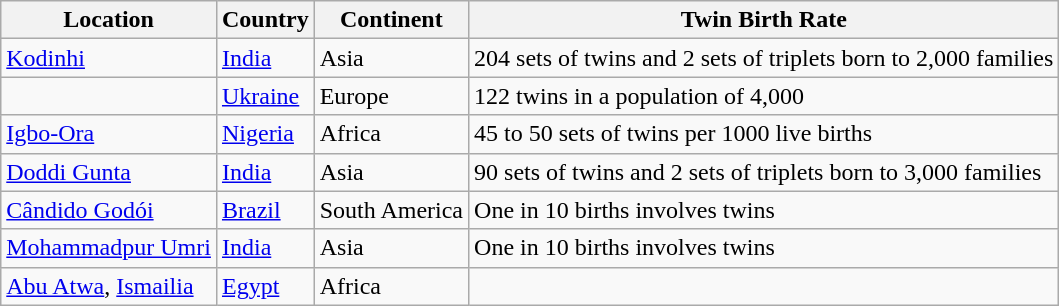<table class="wikitable">
<tr>
<th>Location</th>
<th>Country</th>
<th>Continent</th>
<th>Twin Birth Rate</th>
</tr>
<tr>
<td><a href='#'>Kodinhi</a></td>
<td><a href='#'>India</a></td>
<td>Asia</td>
<td>204 sets of twins and 2 sets of triplets born to 2,000 families </td>
</tr>
<tr>
<td></td>
<td><a href='#'>Ukraine</a></td>
<td>Europe</td>
<td>122 twins in a population of 4,000 </td>
</tr>
<tr>
<td><a href='#'>Igbo-Ora</a></td>
<td><a href='#'>Nigeria</a></td>
<td>Africa</td>
<td>45 to 50 sets of twins per 1000 live births </td>
</tr>
<tr>
<td><a href='#'>Doddi Gunta</a></td>
<td><a href='#'>India</a></td>
<td>Asia</td>
<td>90 sets of twins and 2 sets of triplets born to 3,000 families </td>
</tr>
<tr>
<td><a href='#'>Cândido Godói</a></td>
<td><a href='#'>Brazil</a></td>
<td>South America</td>
<td>One in 10 births involves twins</td>
</tr>
<tr>
<td><a href='#'>Mohammadpur Umri</a></td>
<td><a href='#'>India</a></td>
<td>Asia</td>
<td>One in 10 births involves twins </td>
</tr>
<tr>
<td><a href='#'>Abu Atwa</a>, <a href='#'>Ismailia</a></td>
<td><a href='#'>Egypt</a></td>
<td>Africa</td>
<td></td>
</tr>
</table>
